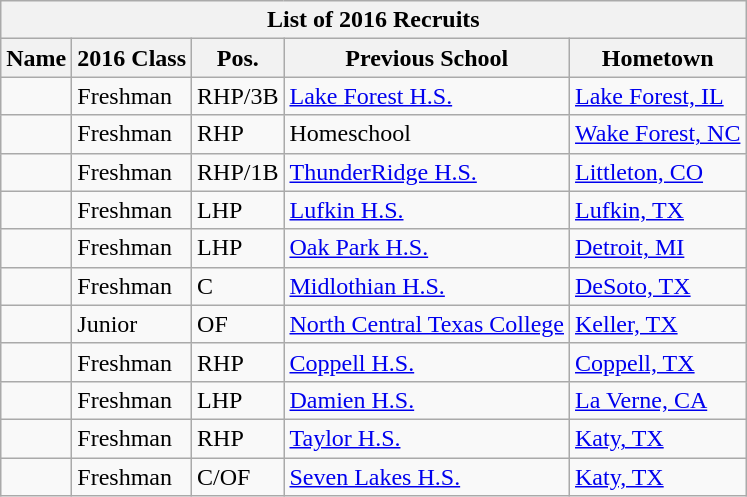<table class="wikitable collapsible">
<tr>
<th colspan="5">List of 2016 Recruits</th>
</tr>
<tr>
<th>Name</th>
<th>2016 Class</th>
<th>Pos.</th>
<th>Previous School</th>
<th>Hometown</th>
</tr>
<tr>
<td></td>
<td>Freshman</td>
<td>RHP/3B</td>
<td><a href='#'>Lake Forest H.S.</a></td>
<td><a href='#'>Lake Forest, IL</a></td>
</tr>
<tr>
<td></td>
<td>Freshman</td>
<td>RHP</td>
<td>Homeschool</td>
<td><a href='#'>Wake Forest, NC</a></td>
</tr>
<tr>
<td></td>
<td>Freshman</td>
<td>RHP/1B</td>
<td><a href='#'>ThunderRidge H.S.</a></td>
<td><a href='#'>Littleton, CO</a></td>
</tr>
<tr>
<td></td>
<td>Freshman</td>
<td>LHP</td>
<td><a href='#'>Lufkin H.S.</a></td>
<td><a href='#'>Lufkin, TX</a></td>
</tr>
<tr>
<td></td>
<td>Freshman</td>
<td>LHP</td>
<td><a href='#'>Oak Park H.S.</a></td>
<td><a href='#'>Detroit, MI</a></td>
</tr>
<tr>
<td></td>
<td>Freshman</td>
<td>C</td>
<td><a href='#'>Midlothian H.S.</a></td>
<td><a href='#'>DeSoto, TX</a></td>
</tr>
<tr>
<td></td>
<td>Junior</td>
<td>OF</td>
<td><a href='#'>North Central Texas College</a></td>
<td><a href='#'>Keller, TX</a></td>
</tr>
<tr>
<td></td>
<td>Freshman</td>
<td>RHP</td>
<td><a href='#'>Coppell H.S.</a></td>
<td><a href='#'>Coppell, TX</a></td>
</tr>
<tr>
<td></td>
<td>Freshman</td>
<td>LHP</td>
<td><a href='#'>Damien H.S.</a></td>
<td><a href='#'>La Verne, CA</a></td>
</tr>
<tr>
<td></td>
<td>Freshman</td>
<td>RHP</td>
<td><a href='#'>Taylor H.S.</a></td>
<td><a href='#'>Katy, TX</a></td>
</tr>
<tr>
<td></td>
<td>Freshman</td>
<td>C/OF</td>
<td><a href='#'>Seven Lakes H.S.</a></td>
<td><a href='#'>Katy, TX</a></td>
</tr>
</table>
